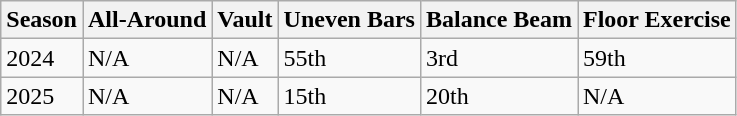<table class="wikitable">
<tr>
<th>Season</th>
<th>All-Around</th>
<th>Vault</th>
<th>Uneven Bars</th>
<th>Balance Beam</th>
<th>Floor Exercise</th>
</tr>
<tr>
<td>2024</td>
<td>N/A</td>
<td>N/A</td>
<td>55th</td>
<td>3rd</td>
<td>59th</td>
</tr>
<tr>
<td>2025</td>
<td>N/A</td>
<td>N/A</td>
<td>15th</td>
<td>20th</td>
<td>N/A</td>
</tr>
</table>
